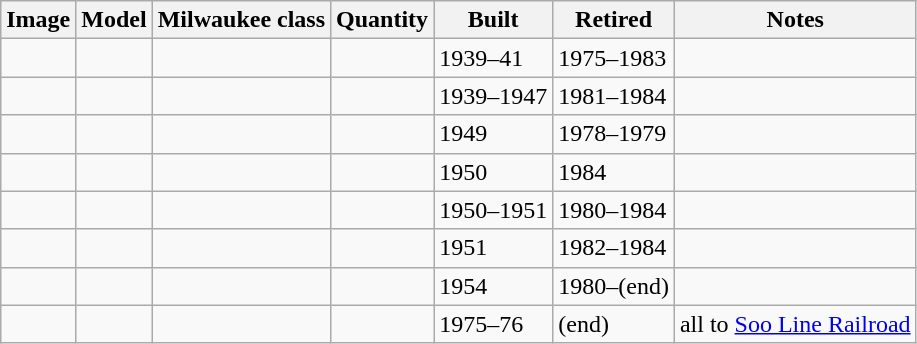<table class="wikitable sortable">
<tr>
<th>Image</th>
<th>Model</th>
<th>Milwaukee class</th>
<th>Quantity</th>
<th>Built</th>
<th>Retired</th>
<th>Notes</th>
</tr>
<tr>
<td></td>
<td></td>
<td></td>
<td></td>
<td>1939–41</td>
<td>1975–1983</td>
<td></td>
</tr>
<tr>
<td></td>
<td></td>
<td></td>
<td></td>
<td>1939–1947</td>
<td>1981–1984</td>
<td></td>
</tr>
<tr>
<td></td>
<td></td>
<td></td>
<td></td>
<td>1949</td>
<td>1978–1979</td>
<td></td>
</tr>
<tr>
<td></td>
<td></td>
<td></td>
<td></td>
<td>1950</td>
<td>1984</td>
<td></td>
</tr>
<tr>
<td></td>
<td></td>
<td></td>
<td></td>
<td>1950–1951</td>
<td>1980–1984</td>
<td></td>
</tr>
<tr>
<td></td>
<td></td>
<td></td>
<td></td>
<td>1951</td>
<td>1982–1984</td>
<td></td>
</tr>
<tr>
<td></td>
<td></td>
<td></td>
<td></td>
<td>1954</td>
<td>1980–(end)</td>
<td></td>
</tr>
<tr>
<td></td>
<td></td>
<td></td>
<td></td>
<td>1975–76</td>
<td>(end)</td>
<td>all to <a href='#'>Soo Line Railroad</a></td>
</tr>
</table>
